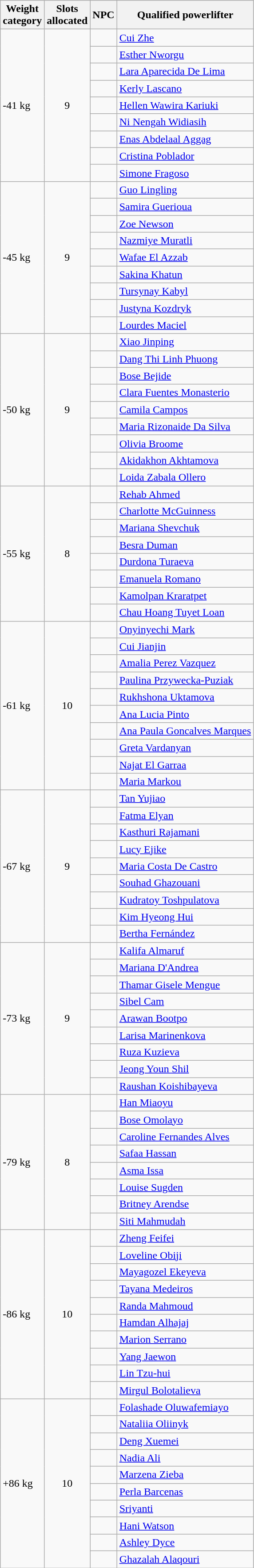<table class="wikitable">
<tr>
<th>Weight<br> category</th>
<th>Slots<br> allocated</th>
<th>NPC</th>
<th>Qualified powerlifter</th>
</tr>
<tr>
<td rowspan=9>-41 kg</td>
<td rowspan=9 align=center>9</td>
<td></td>
<td><a href='#'>Cui Zhe</a></td>
</tr>
<tr>
<td></td>
<td><a href='#'>Esther Nworgu</a></td>
</tr>
<tr>
<td></td>
<td><a href='#'>Lara Aparecida De Lima</a></td>
</tr>
<tr>
<td></td>
<td><a href='#'>Kerly Lascano</a></td>
</tr>
<tr>
<td></td>
<td><a href='#'>Hellen Wawira Kariuki</a></td>
</tr>
<tr>
<td></td>
<td><a href='#'>Ni Nengah Widiasih</a></td>
</tr>
<tr>
<td></td>
<td><a href='#'>Enas Abdelaal Aggag</a></td>
</tr>
<tr>
<td></td>
<td><a href='#'>Cristina Poblador</a></td>
</tr>
<tr>
<td></td>
<td><a href='#'>Simone Fragoso</a></td>
</tr>
<tr>
<td rowspan=9>-45 kg</td>
<td rowspan=9 align=center>9</td>
<td></td>
<td><a href='#'>Guo Lingling</a></td>
</tr>
<tr>
<td></td>
<td><a href='#'>Samira Guerioua</a></td>
</tr>
<tr>
<td></td>
<td><a href='#'>Zoe Newson</a></td>
</tr>
<tr>
<td></td>
<td><a href='#'>Nazmiye Muratli</a></td>
</tr>
<tr>
<td></td>
<td><a href='#'>Wafae El Azzab</a></td>
</tr>
<tr>
<td></td>
<td><a href='#'>Sakina Khatun</a></td>
</tr>
<tr>
<td></td>
<td><a href='#'>Tursynay Kabyl</a></td>
</tr>
<tr>
<td></td>
<td><a href='#'>Justyna Kozdryk</a></td>
</tr>
<tr>
<td></td>
<td><a href='#'>Lourdes Maciel</a></td>
</tr>
<tr>
<td rowspan=9>-50 kg</td>
<td rowspan=9 align=center>9</td>
<td></td>
<td><a href='#'>Xiao Jinping</a></td>
</tr>
<tr>
<td></td>
<td><a href='#'>Dang Thi Linh Phuong</a></td>
</tr>
<tr>
<td></td>
<td><a href='#'>Bose Bejide</a></td>
</tr>
<tr>
<td></td>
<td><a href='#'>Clara Fuentes Monasterio</a></td>
</tr>
<tr>
<td></td>
<td><a href='#'>Camila Campos</a></td>
</tr>
<tr>
<td></td>
<td><a href='#'>Maria Rizonaide Da Silva</a></td>
</tr>
<tr>
<td></td>
<td><a href='#'>Olivia Broome</a></td>
</tr>
<tr>
<td></td>
<td><a href='#'>Akidakhon Akhtamova</a></td>
</tr>
<tr>
<td></td>
<td><a href='#'>Loida Zabala Ollero</a></td>
</tr>
<tr>
<td rowspan=8>-55 kg</td>
<td rowspan=8 align=center>8</td>
<td></td>
<td><a href='#'>Rehab Ahmed</a></td>
</tr>
<tr>
<td></td>
<td><a href='#'>Charlotte McGuinness</a></td>
</tr>
<tr>
<td></td>
<td><a href='#'>Mariana Shevchuk</a></td>
</tr>
<tr>
<td></td>
<td><a href='#'>Besra Duman</a></td>
</tr>
<tr>
<td></td>
<td><a href='#'>Durdona Turaeva</a></td>
</tr>
<tr>
<td></td>
<td><a href='#'>Emanuela Romano</a></td>
</tr>
<tr>
<td></td>
<td><a href='#'>Kamolpan Kraratpet</a></td>
</tr>
<tr>
<td></td>
<td><a href='#'>Chau Hoang Tuyet Loan</a></td>
</tr>
<tr>
<td rowspan=10>-61 kg</td>
<td rowspan=10 align=center>10</td>
<td></td>
<td><a href='#'>Onyinyechi Mark</a></td>
</tr>
<tr>
<td></td>
<td><a href='#'>Cui Jianjin</a></td>
</tr>
<tr>
<td></td>
<td><a href='#'>Amalia Perez Vazquez</a></td>
</tr>
<tr>
<td></td>
<td><a href='#'>Paulina Przywecka-Puziak</a></td>
</tr>
<tr>
<td></td>
<td><a href='#'>Rukhshona Uktamova</a></td>
</tr>
<tr>
<td></td>
<td><a href='#'>Ana Lucia Pinto</a></td>
</tr>
<tr>
<td></td>
<td><a href='#'>Ana Paula Goncalves Marques</a></td>
</tr>
<tr>
<td></td>
<td><a href='#'>Greta Vardanyan</a></td>
</tr>
<tr>
<td></td>
<td><a href='#'>Najat El Garraa</a></td>
</tr>
<tr>
<td></td>
<td><a href='#'>Maria Markou</a></td>
</tr>
<tr>
<td rowspan=9>-67 kg</td>
<td rowspan=9 align=center>9</td>
<td></td>
<td><a href='#'>Tan Yujiao</a></td>
</tr>
<tr>
<td></td>
<td><a href='#'>Fatma Elyan</a></td>
</tr>
<tr>
<td></td>
<td><a href='#'>Kasthuri Rajamani</a></td>
</tr>
<tr>
<td></td>
<td><a href='#'>Lucy Ejike</a></td>
</tr>
<tr>
<td></td>
<td><a href='#'>Maria Costa De Castro</a></td>
</tr>
<tr>
<td></td>
<td><a href='#'>Souhad Ghazouani</a></td>
</tr>
<tr>
<td></td>
<td><a href='#'>Kudratoy Toshpulatova</a></td>
</tr>
<tr>
<td></td>
<td><a href='#'>Kim Hyeong Hui</a></td>
</tr>
<tr>
<td></td>
<td><a href='#'>Bertha Fernández</a></td>
</tr>
<tr>
<td rowspan=9>-73 kg</td>
<td rowspan=9 align=center>9</td>
<td></td>
<td><a href='#'>Kalifa Almaruf</a></td>
</tr>
<tr>
<td></td>
<td><a href='#'>Mariana D'Andrea</a></td>
</tr>
<tr>
<td></td>
<td><a href='#'>Thamar Gisele Mengue</a></td>
</tr>
<tr>
<td></td>
<td><a href='#'>Sibel Cam</a></td>
</tr>
<tr>
<td></td>
<td><a href='#'>Arawan Bootpo</a></td>
</tr>
<tr>
<td></td>
<td><a href='#'>Larisa Marinenkova</a></td>
</tr>
<tr>
<td></td>
<td><a href='#'>Ruza Kuzieva</a></td>
</tr>
<tr>
<td></td>
<td><a href='#'>Jeong Youn Shil</a></td>
</tr>
<tr>
<td></td>
<td><a href='#'>Raushan Koishibayeva</a></td>
</tr>
<tr>
<td rowspan=8>-79 kg</td>
<td rowspan=8 align=center>8</td>
<td></td>
<td><a href='#'>Han Miaoyu</a></td>
</tr>
<tr>
<td></td>
<td><a href='#'>Bose Omolayo</a></td>
</tr>
<tr>
<td></td>
<td><a href='#'>Caroline Fernandes Alves</a></td>
</tr>
<tr>
<td></td>
<td><a href='#'>Safaa Hassan</a></td>
</tr>
<tr>
<td></td>
<td><a href='#'>Asma Issa</a></td>
</tr>
<tr>
<td></td>
<td><a href='#'>Louise Sugden</a></td>
</tr>
<tr>
<td></td>
<td><a href='#'>Britney Arendse</a></td>
</tr>
<tr>
<td></td>
<td><a href='#'>Siti Mahmudah</a></td>
</tr>
<tr>
<td rowspan=10>-86 kg</td>
<td rowspan=10 align=center>10</td>
<td></td>
<td><a href='#'>Zheng Feifei</a></td>
</tr>
<tr>
<td></td>
<td><a href='#'>Loveline Obiji</a></td>
</tr>
<tr>
<td></td>
<td><a href='#'>Mayagozel Ekeyeva</a></td>
</tr>
<tr>
<td></td>
<td><a href='#'>Tayana Medeiros</a></td>
</tr>
<tr>
<td></td>
<td><a href='#'>Randa Mahmoud</a></td>
</tr>
<tr>
<td></td>
<td><a href='#'>Hamdan Alhajaj</a></td>
</tr>
<tr>
<td></td>
<td><a href='#'>Marion Serrano</a></td>
</tr>
<tr>
<td></td>
<td><a href='#'>Yang Jaewon</a></td>
</tr>
<tr>
<td></td>
<td><a href='#'>Lin Tzu-hui</a></td>
</tr>
<tr>
<td></td>
<td><a href='#'>Mirgul Bolotalieva</a></td>
</tr>
<tr>
<td rowspan=10>+86 kg</td>
<td rowspan=10 align=center>10</td>
<td></td>
<td><a href='#'>Folashade Oluwafemiayo</a></td>
</tr>
<tr>
<td></td>
<td><a href='#'>Nataliia Oliinyk</a></td>
</tr>
<tr>
<td></td>
<td><a href='#'>Deng Xuemei</a></td>
</tr>
<tr>
<td></td>
<td><a href='#'>Nadia Ali</a></td>
</tr>
<tr>
<td></td>
<td><a href='#'>Marzena Zieba</a></td>
</tr>
<tr>
<td></td>
<td><a href='#'>Perla Barcenas</a></td>
</tr>
<tr>
<td></td>
<td><a href='#'>Sriyanti</a></td>
</tr>
<tr>
<td></td>
<td><a href='#'>Hani Watson</a></td>
</tr>
<tr>
<td></td>
<td><a href='#'>Ashley Dyce</a></td>
</tr>
<tr>
<td></td>
<td><a href='#'>Ghazalah Alaqouri</a></td>
</tr>
</table>
